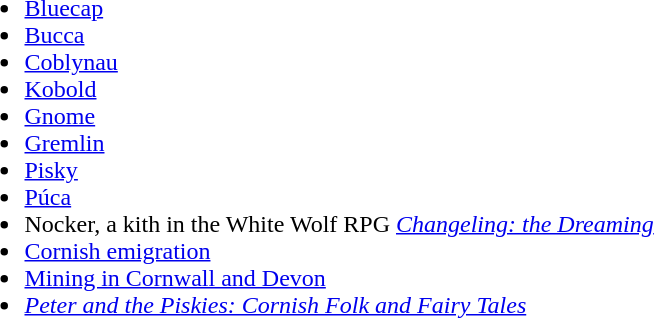<table>
<tr>
<td valign="top"><br><ul><li><a href='#'>Bluecap</a></li><li><a href='#'>Bucca</a></li><li><a href='#'>Coblynau</a></li><li><a href='#'>Kobold</a></li><li><a href='#'>Gnome</a></li><li><a href='#'>Gremlin</a></li><li><a href='#'>Pisky</a></li><li><a href='#'>Púca</a></li><li>Nocker, a kith in the White Wolf RPG <em><a href='#'>Changeling: the Dreaming</a></em></li><li><a href='#'>Cornish emigration</a></li><li><a href='#'>Mining in Cornwall and Devon</a></li><li><em><a href='#'>Peter and the Piskies: Cornish Folk and Fairy Tales</a></em></li></ul></td>
</tr>
</table>
